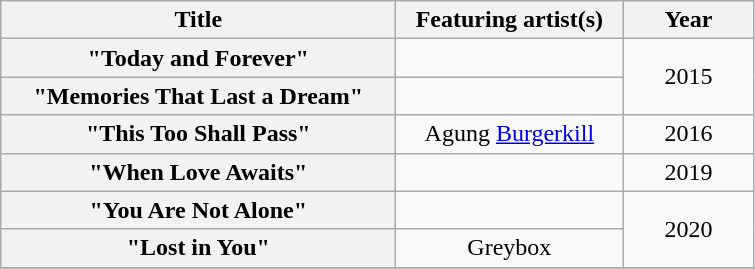<table class="wikitable plainrowheaders" style="text-align:center;" border="1">
<tr>
<th scope="col" style="width:16em;">Title</th>
<th scope="col" style="width:9em;">Featuring artist(s)</th>
<th scope="col" style="width:5em;">Year</th>
</tr>
<tr>
<th scope="row">"Today and Forever"</th>
<td></td>
<td rowspan="2">2015</td>
</tr>
<tr>
<th scope="row">"Memories That Last a Dream"</th>
<td></td>
</tr>
<tr>
<th scope="row">"This Too Shall Pass"</th>
<td>Agung <a href='#'>Burgerkill</a></td>
<td>2016</td>
</tr>
<tr>
<th scope="row">"When Love Awaits"</th>
<td></td>
<td>2019</td>
</tr>
<tr>
<th scope="row">"You Are Not Alone"</th>
<td></td>
<td rowspan="2">2020</td>
</tr>
<tr>
<th scope="row">"Lost in You"</th>
<td>Greybox</td>
</tr>
<tr>
</tr>
</table>
